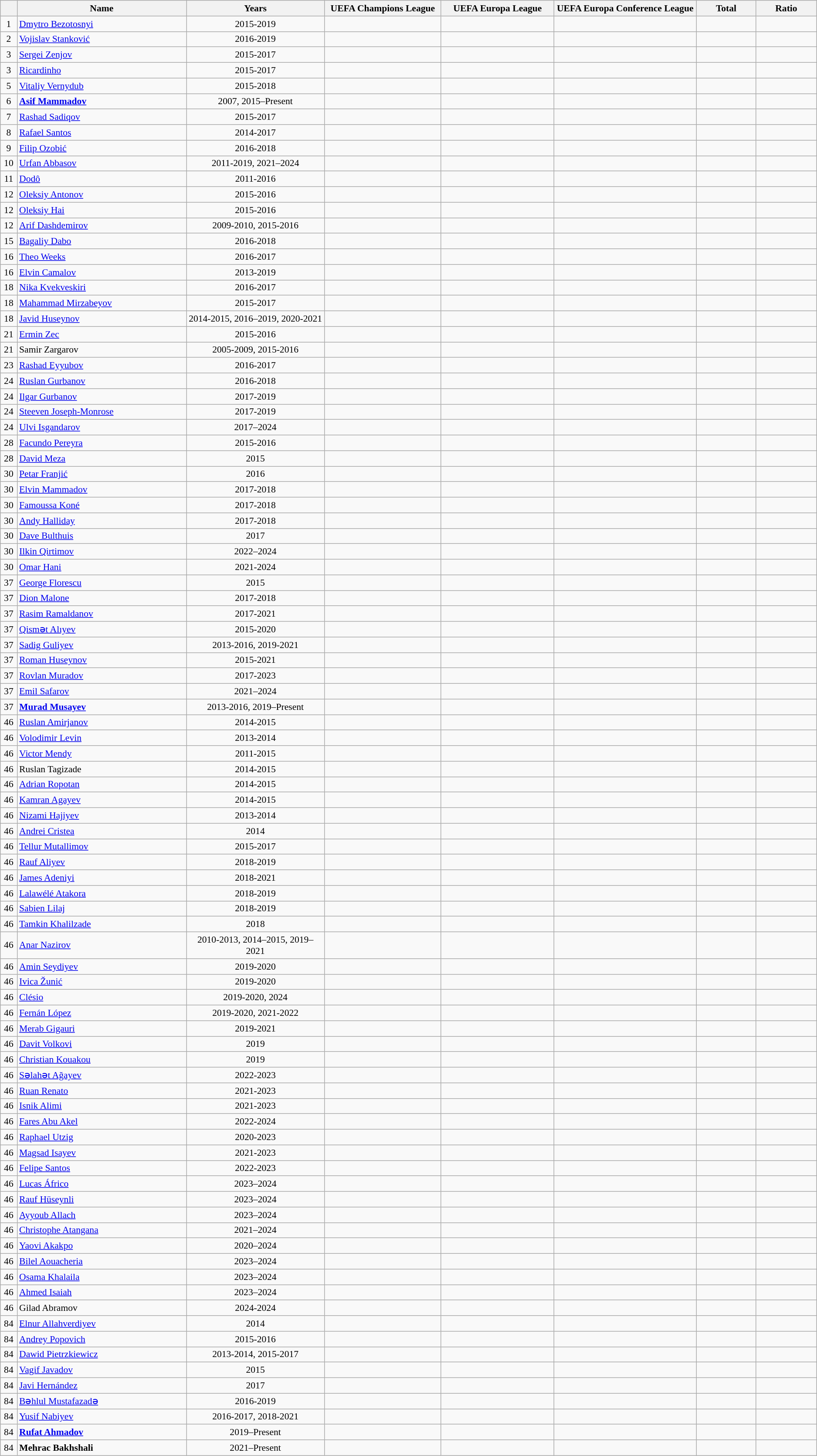<table class="wikitable sortable"  style="text-align:center; font-size:90%; ">
<tr>
<th width=20px></th>
<th width=300px>Name</th>
<th width=250px>Years</th>
<th width=200px>UEFA Champions League</th>
<th width=200px>UEFA Europa League</th>
<th width=250px>UEFA Europa Conference League</th>
<th width=100px>Total</th>
<th width=100px>Ratio</th>
</tr>
<tr>
<td>1</td>
<td align="left"> <a href='#'>Dmytro Bezotosnyi</a></td>
<td>2015-2019</td>
<td></td>
<td></td>
<td></td>
<td></td>
<td></td>
</tr>
<tr>
<td>2</td>
<td align="left"> <a href='#'>Vojislav Stanković</a></td>
<td>2016-2019</td>
<td></td>
<td></td>
<td></td>
<td></td>
<td></td>
</tr>
<tr>
<td>3</td>
<td align="left"> <a href='#'>Sergei Zenjov</a></td>
<td>2015-2017</td>
<td></td>
<td></td>
<td></td>
<td></td>
<td></td>
</tr>
<tr>
<td>3</td>
<td align="left"> <a href='#'>Ricardinho</a></td>
<td>2015-2017</td>
<td></td>
<td></td>
<td></td>
<td></td>
<td></td>
</tr>
<tr>
<td>5</td>
<td align="left"> <a href='#'>Vitaliy Vernydub</a></td>
<td>2015-2018</td>
<td></td>
<td></td>
<td></td>
<td></td>
<td></td>
</tr>
<tr>
<td>6</td>
<td align="left"> <strong><a href='#'>Asif Mammadov</a></strong></td>
<td>2007, 2015–Present</td>
<td></td>
<td></td>
<td></td>
<td></td>
<td></td>
</tr>
<tr>
<td>7</td>
<td align="left"> <a href='#'>Rashad Sadiqov</a></td>
<td>2015-2017</td>
<td></td>
<td></td>
<td></td>
<td></td>
<td></td>
</tr>
<tr>
<td>8</td>
<td align="left"> <a href='#'>Rafael Santos</a></td>
<td>2014-2017</td>
<td></td>
<td></td>
<td></td>
<td></td>
<td></td>
</tr>
<tr>
<td>9</td>
<td align="left"> <a href='#'>Filip Ozobić</a></td>
<td>2016-2018</td>
<td></td>
<td></td>
<td></td>
<td></td>
<td></td>
</tr>
<tr>
<td>10</td>
<td align="left"> <a href='#'>Urfan Abbasov</a></td>
<td>2011-2019, 2021–2024</td>
<td></td>
<td></td>
<td></td>
<td></td>
<td></td>
</tr>
<tr>
<td>11</td>
<td align="left"> <a href='#'>Dodô</a></td>
<td>2011-2016</td>
<td></td>
<td></td>
<td></td>
<td></td>
<td></td>
</tr>
<tr>
<td>12</td>
<td align="left"> <a href='#'>Oleksiy Antonov</a></td>
<td>2015-2016</td>
<td></td>
<td></td>
<td></td>
<td></td>
<td></td>
</tr>
<tr>
<td>12</td>
<td align="left"> <a href='#'>Oleksiy Hai</a></td>
<td>2015-2016</td>
<td></td>
<td></td>
<td></td>
<td></td>
<td></td>
</tr>
<tr>
<td>12</td>
<td align="left"> <a href='#'>Arif Dashdemirov</a></td>
<td>2009-2010, 2015-2016</td>
<td></td>
<td></td>
<td></td>
<td></td>
<td></td>
</tr>
<tr>
<td>15</td>
<td align="left"> <a href='#'>Bagaliy Dabo</a></td>
<td>2016-2018</td>
<td></td>
<td></td>
<td></td>
<td></td>
<td></td>
</tr>
<tr>
<td>16</td>
<td align="left"> <a href='#'>Theo Weeks</a></td>
<td>2016-2017</td>
<td></td>
<td></td>
<td></td>
<td></td>
<td></td>
</tr>
<tr>
<td>16</td>
<td align="left"> <a href='#'>Elvin Camalov</a></td>
<td>2013-2019</td>
<td></td>
<td></td>
<td></td>
<td></td>
<td></td>
</tr>
<tr>
<td>18</td>
<td align="left"> <a href='#'>Nika Kvekveskiri</a></td>
<td>2016-2017</td>
<td></td>
<td></td>
<td></td>
<td></td>
<td></td>
</tr>
<tr>
<td>18</td>
<td align="left"> <a href='#'>Mahammad Mirzabeyov</a></td>
<td>2015-2017</td>
<td></td>
<td></td>
<td></td>
<td></td>
<td></td>
</tr>
<tr>
<td>18</td>
<td align="left"> <a href='#'>Javid Huseynov</a></td>
<td>2014-2015, 2016–2019, 2020-2021</td>
<td></td>
<td></td>
<td></td>
<td></td>
<td></td>
</tr>
<tr>
<td>21</td>
<td align="left"> <a href='#'>Ermin Zec</a></td>
<td>2015-2016</td>
<td></td>
<td></td>
<td></td>
<td></td>
<td></td>
</tr>
<tr>
<td>21</td>
<td align="left"> Samir Zargarov</td>
<td>2005-2009, 2015-2016</td>
<td></td>
<td></td>
<td></td>
<td></td>
<td></td>
</tr>
<tr>
<td>23</td>
<td align="left"> <a href='#'>Rashad Eyyubov</a></td>
<td>2016-2017</td>
<td></td>
<td></td>
<td></td>
<td></td>
<td></td>
</tr>
<tr>
<td>24</td>
<td align="left"> <a href='#'>Ruslan Gurbanov</a></td>
<td>2016-2018</td>
<td></td>
<td></td>
<td></td>
<td></td>
<td></td>
</tr>
<tr>
<td>24</td>
<td align="left"> <a href='#'>Ilgar Gurbanov</a></td>
<td>2017-2019</td>
<td></td>
<td></td>
<td></td>
<td></td>
<td></td>
</tr>
<tr>
<td>24</td>
<td align="left"> <a href='#'>Steeven Joseph-Monrose</a></td>
<td>2017-2019</td>
<td></td>
<td></td>
<td></td>
<td></td>
<td></td>
</tr>
<tr>
<td>24</td>
<td align="left"> <a href='#'>Ulvi Isgandarov</a></td>
<td>2017–2024</td>
<td></td>
<td></td>
<td></td>
<td></td>
<td></td>
</tr>
<tr>
<td>28</td>
<td align="left"> <a href='#'>Facundo Pereyra</a></td>
<td>2015-2016</td>
<td></td>
<td></td>
<td></td>
<td></td>
<td></td>
</tr>
<tr>
<td>28</td>
<td align="left"> <a href='#'>David Meza</a></td>
<td>2015</td>
<td></td>
<td></td>
<td></td>
<td></td>
<td></td>
</tr>
<tr>
<td>30</td>
<td align="left"> <a href='#'>Petar Franjić</a></td>
<td>2016</td>
<td></td>
<td></td>
<td></td>
<td></td>
<td></td>
</tr>
<tr>
<td>30</td>
<td align="left"> <a href='#'>Elvin Mammadov</a></td>
<td>2017-2018</td>
<td></td>
<td></td>
<td></td>
<td></td>
<td></td>
</tr>
<tr>
<td>30</td>
<td align="left"> <a href='#'>Famoussa Koné</a></td>
<td>2017-2018</td>
<td></td>
<td></td>
<td></td>
<td></td>
<td></td>
</tr>
<tr>
<td>30</td>
<td align="left"> <a href='#'>Andy Halliday</a></td>
<td>2017-2018</td>
<td></td>
<td></td>
<td></td>
<td></td>
<td></td>
</tr>
<tr>
<td>30</td>
<td align="left"> <a href='#'>Dave Bulthuis</a></td>
<td>2017</td>
<td></td>
<td></td>
<td></td>
<td></td>
<td></td>
</tr>
<tr>
<td>30</td>
<td align="left"> <a href='#'>Ilkin Qirtimov</a></td>
<td>2022–2024</td>
<td></td>
<td></td>
<td></td>
<td></td>
<td></td>
</tr>
<tr>
<td>30</td>
<td align="left"> <a href='#'>Omar Hani</a></td>
<td>2021-2024</td>
<td></td>
<td></td>
<td></td>
<td></td>
<td></td>
</tr>
<tr>
<td>37</td>
<td align="left"> <a href='#'>George Florescu</a></td>
<td>2015</td>
<td></td>
<td></td>
<td></td>
<td></td>
<td></td>
</tr>
<tr>
<td>37</td>
<td align="left"> <a href='#'>Dion Malone</a></td>
<td>2017-2018</td>
<td></td>
<td></td>
<td></td>
<td></td>
<td></td>
</tr>
<tr>
<td>37</td>
<td align="left"> <a href='#'>Rasim Ramaldanov</a></td>
<td>2017-2021</td>
<td></td>
<td></td>
<td></td>
<td></td>
<td></td>
</tr>
<tr>
<td>37</td>
<td align="left"> <a href='#'>Qismət Alıyev</a></td>
<td>2015-2020</td>
<td></td>
<td></td>
<td></td>
<td></td>
<td></td>
</tr>
<tr>
<td>37</td>
<td align="left"> <a href='#'>Sadig Guliyev</a></td>
<td>2013-2016, 2019-2021</td>
<td></td>
<td></td>
<td></td>
<td></td>
<td></td>
</tr>
<tr>
<td>37</td>
<td align="left"> <a href='#'>Roman Huseynov</a></td>
<td>2015-2021</td>
<td></td>
<td></td>
<td></td>
<td></td>
<td></td>
</tr>
<tr>
<td>37</td>
<td align="left"> <a href='#'>Rovlan Muradov</a></td>
<td>2017-2023</td>
<td></td>
<td></td>
<td></td>
<td></td>
<td></td>
</tr>
<tr>
<td>37</td>
<td align="left"> <a href='#'>Emil Safarov</a></td>
<td>2021–2024</td>
<td></td>
<td></td>
<td></td>
<td></td>
<td></td>
</tr>
<tr>
<td>37</td>
<td align="left"> <strong><a href='#'>Murad Musayev</a></strong></td>
<td>2013-2016, 2019–Present</td>
<td></td>
<td></td>
<td></td>
<td></td>
<td></td>
</tr>
<tr>
<td>46</td>
<td align="left"> <a href='#'>Ruslan Amirjanov</a></td>
<td>2014-2015</td>
<td></td>
<td></td>
<td></td>
<td></td>
<td></td>
</tr>
<tr>
<td>46</td>
<td align="left"> <a href='#'>Volodimir Levin</a></td>
<td>2013-2014</td>
<td></td>
<td></td>
<td></td>
<td></td>
<td></td>
</tr>
<tr>
<td>46</td>
<td align="left"> <a href='#'>Victor Mendy</a></td>
<td>2011-2015</td>
<td></td>
<td></td>
<td></td>
<td></td>
<td></td>
</tr>
<tr>
<td>46</td>
<td align="left"> Ruslan Tagizade</td>
<td>2014-2015</td>
<td></td>
<td></td>
<td></td>
<td></td>
<td></td>
</tr>
<tr>
<td>46</td>
<td align="left"> <a href='#'>Adrian Ropotan</a></td>
<td>2014-2015</td>
<td></td>
<td></td>
<td></td>
<td></td>
<td></td>
</tr>
<tr>
<td>46</td>
<td align="left"> <a href='#'>Kamran Agayev</a></td>
<td>2014-2015</td>
<td></td>
<td></td>
<td></td>
<td></td>
<td></td>
</tr>
<tr>
<td>46</td>
<td align="left"> <a href='#'>Nizami Hajiyev</a></td>
<td>2013-2014</td>
<td></td>
<td></td>
<td></td>
<td></td>
<td></td>
</tr>
<tr>
<td>46</td>
<td align="left"> <a href='#'>Andrei Cristea</a></td>
<td>2014</td>
<td></td>
<td></td>
<td></td>
<td></td>
<td></td>
</tr>
<tr>
<td>46</td>
<td align="left"> <a href='#'>Tellur Mutallimov</a></td>
<td>2015-2017</td>
<td></td>
<td></td>
<td></td>
<td></td>
<td></td>
</tr>
<tr>
<td>46</td>
<td align="left"> <a href='#'>Rauf Aliyev</a></td>
<td>2018-2019</td>
<td></td>
<td></td>
<td></td>
<td></td>
<td></td>
</tr>
<tr>
<td>46</td>
<td align="left"> <a href='#'>James Adeniyi</a></td>
<td>2018-2021</td>
<td></td>
<td></td>
<td></td>
<td></td>
<td></td>
</tr>
<tr>
<td>46</td>
<td align="left"> <a href='#'>Lalawélé Atakora</a></td>
<td>2018-2019</td>
<td></td>
<td></td>
<td></td>
<td></td>
<td></td>
</tr>
<tr>
<td>46</td>
<td align="left"> <a href='#'>Sabien Lilaj</a></td>
<td>2018-2019</td>
<td></td>
<td></td>
<td></td>
<td></td>
<td></td>
</tr>
<tr>
<td>46</td>
<td align="left"> <a href='#'>Tamkin Khalilzade</a></td>
<td>2018</td>
<td></td>
<td></td>
<td></td>
<td></td>
<td></td>
</tr>
<tr>
<td>46</td>
<td align="left"> <a href='#'>Anar Nazirov</a></td>
<td>2010-2013, 2014–2015, 2019–2021</td>
<td></td>
<td></td>
<td></td>
<td></td>
<td></td>
</tr>
<tr>
<td>46</td>
<td align="left"> <a href='#'>Amin Seydiyev</a></td>
<td>2019-2020</td>
<td></td>
<td></td>
<td></td>
<td></td>
<td></td>
</tr>
<tr>
<td>46</td>
<td align="left"> <a href='#'>Ivica Žunić</a></td>
<td>2019-2020</td>
<td></td>
<td></td>
<td></td>
<td></td>
<td></td>
</tr>
<tr>
<td>46</td>
<td align="left"> <a href='#'>Clésio</a></td>
<td>2019-2020, 2024</td>
<td></td>
<td></td>
<td></td>
<td></td>
<td></td>
</tr>
<tr>
<td>46</td>
<td align="left"> <a href='#'>Fernán López</a></td>
<td>2019-2020, 2021-2022</td>
<td></td>
<td></td>
<td></td>
<td></td>
<td></td>
</tr>
<tr>
<td>46</td>
<td align="left"> <a href='#'>Merab Gigauri</a></td>
<td>2019-2021</td>
<td></td>
<td></td>
<td></td>
<td></td>
<td></td>
</tr>
<tr>
<td>46</td>
<td align="left"> <a href='#'>Davit Volkovi</a></td>
<td>2019</td>
<td></td>
<td></td>
<td></td>
<td></td>
<td></td>
</tr>
<tr>
<td>46</td>
<td align="left"> <a href='#'>Christian Kouakou</a></td>
<td>2019</td>
<td></td>
<td></td>
<td></td>
<td></td>
<td></td>
</tr>
<tr>
<td>46</td>
<td align="left"> <a href='#'>Səlahət Ağayev</a></td>
<td>2022-2023</td>
<td></td>
<td></td>
<td></td>
<td></td>
<td></td>
</tr>
<tr>
<td>46</td>
<td align="left"> <a href='#'>Ruan Renato</a></td>
<td>2021-2023</td>
<td></td>
<td></td>
<td></td>
<td></td>
<td></td>
</tr>
<tr>
<td>46</td>
<td align="left"> <a href='#'>Isnik Alimi</a></td>
<td>2021-2023</td>
<td></td>
<td></td>
<td></td>
<td></td>
<td></td>
</tr>
<tr>
<td>46</td>
<td align="left"> <a href='#'>Fares Abu Akel</a></td>
<td>2022-2024</td>
<td></td>
<td></td>
<td></td>
<td></td>
<td></td>
</tr>
<tr>
<td>46</td>
<td align="left"> <a href='#'>Raphael Utzig</a></td>
<td>2020-2023</td>
<td></td>
<td></td>
<td></td>
<td></td>
<td></td>
</tr>
<tr>
<td>46</td>
<td align="left"> <a href='#'>Magsad Isayev</a></td>
<td>2021-2023</td>
<td></td>
<td></td>
<td></td>
<td></td>
<td></td>
</tr>
<tr>
<td>46</td>
<td align="left"> <a href='#'>Felipe Santos</a></td>
<td>2022-2023</td>
<td></td>
<td></td>
<td></td>
<td></td>
<td></td>
</tr>
<tr>
<td>46</td>
<td align="left"> <a href='#'>Lucas Áfrico</a></td>
<td>2023–2024</td>
<td></td>
<td></td>
<td></td>
<td></td>
<td></td>
</tr>
<tr>
<td>46</td>
<td align="left"> <a href='#'>Rauf Hüseynli</a></td>
<td>2023–2024</td>
<td></td>
<td></td>
<td></td>
<td></td>
<td></td>
</tr>
<tr>
<td>46</td>
<td align="left"> <a href='#'>Ayyoub Allach</a></td>
<td>2023–2024</td>
<td></td>
<td></td>
<td></td>
<td></td>
<td></td>
</tr>
<tr>
<td>46</td>
<td align="left"> <a href='#'>Christophe Atangana</a></td>
<td>2021–2024</td>
<td></td>
<td></td>
<td></td>
<td></td>
<td></td>
</tr>
<tr>
<td>46</td>
<td align="left"> <a href='#'>Yaovi Akakpo</a></td>
<td>2020–2024</td>
<td></td>
<td></td>
<td></td>
<td></td>
<td></td>
</tr>
<tr>
<td>46</td>
<td align="left"> <a href='#'>Bilel Aouacheria</a></td>
<td>2023–2024</td>
<td></td>
<td></td>
<td></td>
<td></td>
<td></td>
</tr>
<tr>
<td>46</td>
<td align="left"> <a href='#'>Osama Khalaila</a></td>
<td>2023–2024</td>
<td></td>
<td></td>
<td></td>
<td></td>
<td></td>
</tr>
<tr>
<td>46</td>
<td align="left"> <a href='#'>Ahmed Isaiah</a></td>
<td>2023–2024</td>
<td></td>
<td></td>
<td></td>
<td></td>
<td></td>
</tr>
<tr>
<td>46</td>
<td align="left"> Gilad Abramov</td>
<td>2024-2024</td>
<td></td>
<td></td>
<td></td>
<td></td>
<td></td>
</tr>
<tr>
<td>84</td>
<td align="left"> <a href='#'>Elnur Allahverdiyev</a></td>
<td>2014</td>
<td></td>
<td></td>
<td></td>
<td></td>
<td></td>
</tr>
<tr>
<td>84</td>
<td align="left"> <a href='#'>Andrey Popovich</a></td>
<td>2015-2016</td>
<td></td>
<td></td>
<td></td>
<td></td>
<td></td>
</tr>
<tr>
<td>84</td>
<td align="left"> <a href='#'>Dawid Pietrzkiewicz</a></td>
<td>2013-2014, 2015-2017</td>
<td></td>
<td></td>
<td></td>
<td></td>
<td></td>
</tr>
<tr>
<td>84</td>
<td align="left"> <a href='#'>Vagif Javadov</a></td>
<td>2015</td>
<td></td>
<td></td>
<td></td>
<td></td>
<td></td>
</tr>
<tr>
<td>84</td>
<td align="left"> <a href='#'>Javi Hernández</a></td>
<td>2017</td>
<td></td>
<td></td>
<td></td>
<td></td>
<td></td>
</tr>
<tr>
<td>84</td>
<td align="left"> <a href='#'>Bəhlul Mustafazadə</a></td>
<td>2016-2019</td>
<td></td>
<td></td>
<td></td>
<td></td>
<td></td>
</tr>
<tr>
<td>84</td>
<td align="left"> <a href='#'>Yusif Nabiyev</a></td>
<td>2016-2017, 2018-2021</td>
<td></td>
<td></td>
<td></td>
<td></td>
<td></td>
</tr>
<tr>
<td>84</td>
<td align="left"> <strong><a href='#'>Rufat Ahmadov</a></strong></td>
<td>2019–Present</td>
<td></td>
<td></td>
<td></td>
<td></td>
<td></td>
</tr>
<tr>
<td>84</td>
<td align="left"> <strong>Mehrac Bakhshali</strong></td>
<td>2021–Present</td>
<td></td>
<td></td>
<td></td>
<td></td>
<td></td>
</tr>
</table>
